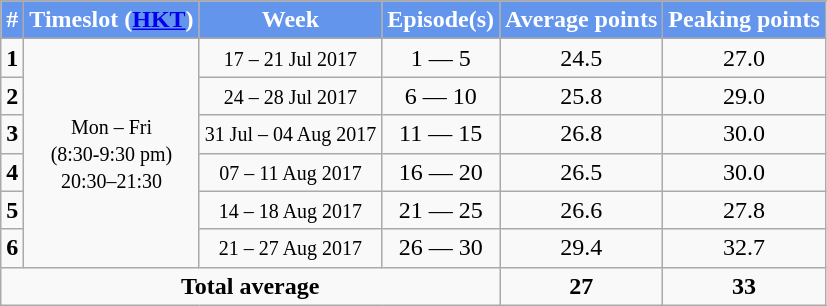<table class="wikitable" style="text-align:center;">
<tr style="background:cornflowerblue; color:white" align="center">
</tr>
<tr>
<th style="background:cornflowerblue; color:white" align="center">#</th>
<th style="background:cornflowerblue; color:white" align="center">Timeslot (<a href='#'>HKT</a>)</th>
<th style="background:cornflowerblue; color:white" align="center">Week</th>
<th style="background:cornflowerblue; color:white" align="center">Episode(s)</th>
<th style="background:cornflowerblue; color:white" align="center">Average points</th>
<th style="background:cornflowerblue; color:white" align="center">Peaking points</th>
</tr>
<tr>
<td><strong>1</strong></td>
<td rowspan="6"><small>Mon – Fri<br>(8:30-9:30 pm)<br>20:30–21:30</small></td>
<td><small>17 – 21 Jul 2017</small></td>
<td>1 — 5</td>
<td>24.5</td>
<td>27.0</td>
</tr>
<tr>
<td><strong>2</strong></td>
<td><small>24 – 28 Jul 2017</small></td>
<td>6 — 10</td>
<td>25.8</td>
<td>29.0</td>
</tr>
<tr>
<td><strong>3</strong></td>
<td><small>31 Jul – 04 Aug 2017</small></td>
<td>11 — 15</td>
<td>26.8</td>
<td>30.0</td>
</tr>
<tr>
<td><strong>4</strong></td>
<td><small>07 – 11 Aug 2017</small></td>
<td>16 — 20</td>
<td>26.5</td>
<td>30.0</td>
</tr>
<tr>
<td><strong>5</strong></td>
<td><small>14 – 18 Aug 2017</small></td>
<td>21 — 25</td>
<td>26.6</td>
<td>27.8</td>
</tr>
<tr>
<td><strong>6</strong></td>
<td><small>21 – 27 Aug 2017</small></td>
<td>26 — 30</td>
<td>29.4</td>
<td>32.7</td>
</tr>
<tr>
<td colspan="4"><strong>Total average</strong></td>
<td><strong>27</strong></td>
<td><strong>33</strong></td>
</tr>
</table>
